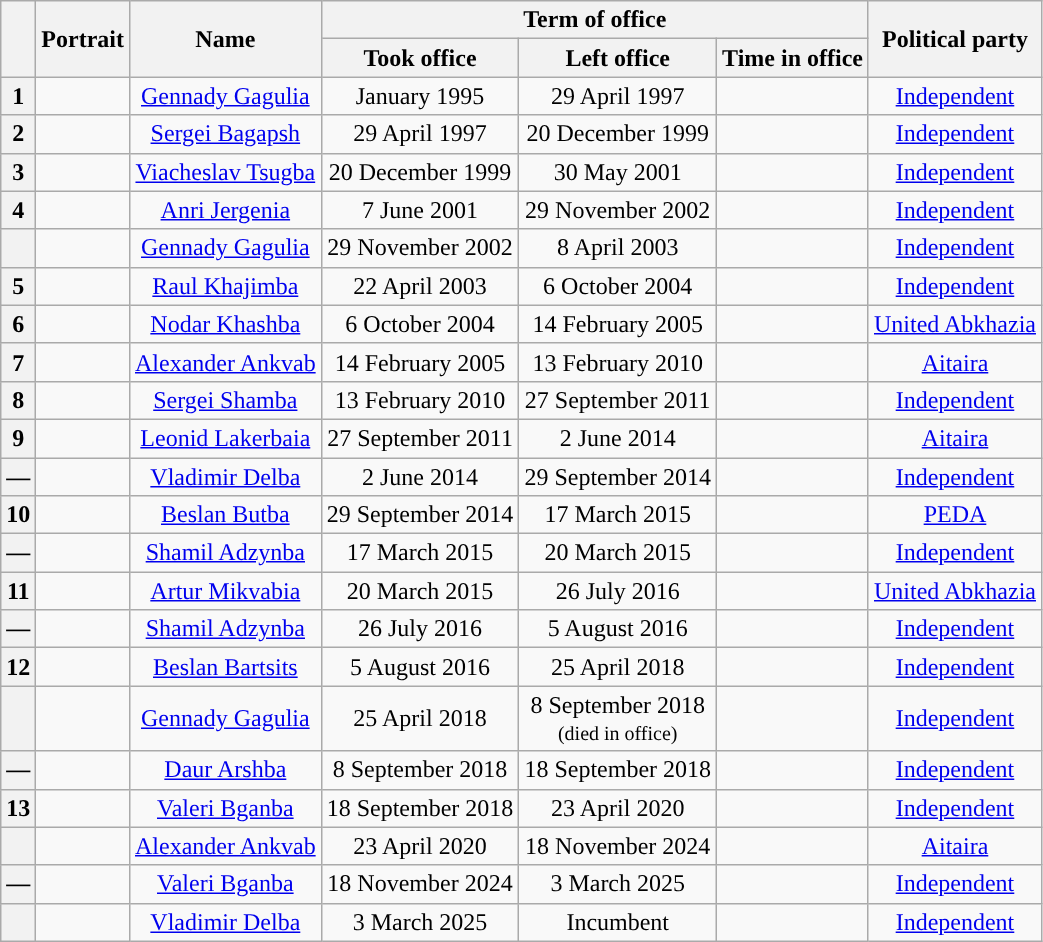<table class="wikitable" style="text-align:center">
<tr>
<th rowspan=2></th>
<th rowspan=2>Portrait</th>
<th rowspan=2>Name<br></th>
<th colspan=3>Term of office</th>
<th rowspan=2>Political party</th>
</tr>
<tr>
<th>Took office</th>
<th>Left office</th>
<th>Time in office</th>
</tr>
<tr>
<th style="background:">1</th>
<td></td>
<td><a href='#'>Gennady Gagulia</a><br></td>
<td>January 1995</td>
<td>29 April 1997</td>
<td></td>
<td><a href='#'>Independent</a></td>
</tr>
<tr>
<th style="background:">2</th>
<td></td>
<td><a href='#'>Sergei Bagapsh</a><br></td>
<td>29 April 1997</td>
<td>20 December 1999</td>
<td></td>
<td><a href='#'>Independent</a></td>
</tr>
<tr>
<th style="background:">3</th>
<td></td>
<td><a href='#'>Viacheslav Tsugba</a><br></td>
<td>20 December 1999</td>
<td>30 May 2001</td>
<td></td>
<td><a href='#'>Independent</a></td>
</tr>
<tr>
<th style="background:">4</th>
<td></td>
<td><a href='#'>Anri Jergenia</a><br></td>
<td>7 June 2001</td>
<td>29 November 2002</td>
<td></td>
<td><a href='#'>Independent</a></td>
</tr>
<tr>
<th style="background:"></th>
<td></td>
<td><a href='#'>Gennady Gagulia</a><br></td>
<td>29 November 2002</td>
<td>8 April 2003</td>
<td></td>
<td><a href='#'>Independent</a></td>
</tr>
<tr>
<th style="background:">5</th>
<td></td>
<td><a href='#'>Raul Khajimba</a><br></td>
<td>22 April 2003</td>
<td>6 October 2004</td>
<td></td>
<td><a href='#'>Independent</a></td>
</tr>
<tr>
<th style="background:">6</th>
<td></td>
<td><a href='#'>Nodar Khashba</a><br></td>
<td>6 October 2004</td>
<td>14 February 2005</td>
<td></td>
<td><a href='#'>United Abkhazia</a></td>
</tr>
<tr>
<th style="background:">7</th>
<td></td>
<td><a href='#'>Alexander Ankvab</a><br></td>
<td>14 February 2005</td>
<td>13 February 2010</td>
<td></td>
<td><a href='#'>Aitaira</a></td>
</tr>
<tr>
<th style="background:">8</th>
<td></td>
<td><a href='#'>Sergei Shamba</a><br></td>
<td>13 February 2010</td>
<td>27 September 2011</td>
<td></td>
<td><a href='#'>Independent</a></td>
</tr>
<tr>
<th style="background:">9</th>
<td></td>
<td><a href='#'>Leonid Lakerbaia</a><br></td>
<td>27 September 2011</td>
<td>2 June 2014</td>
<td></td>
<td><a href='#'>Aitaira</a></td>
</tr>
<tr>
<th style="background:">—</th>
<td></td>
<td><a href='#'>Vladimir Delba</a><br></td>
<td>2 June 2014</td>
<td>29 September 2014</td>
<td></td>
<td><a href='#'>Independent</a></td>
</tr>
<tr>
<th style="background:">10</th>
<td></td>
<td><a href='#'>Beslan Butba</a><br></td>
<td>29 September 2014</td>
<td>17 March 2015</td>
<td></td>
<td><a href='#'>PEDA</a></td>
</tr>
<tr>
<th style="background:">—</th>
<td></td>
<td><a href='#'>Shamil Adzynba</a><br></td>
<td>17 March 2015</td>
<td>20 March 2015</td>
<td></td>
<td><a href='#'>Independent</a></td>
</tr>
<tr>
<th style="background:">11</th>
<td></td>
<td><a href='#'>Artur Mikvabia</a><br></td>
<td>20 March 2015</td>
<td>26 July 2016</td>
<td></td>
<td><a href='#'>United Abkhazia</a></td>
</tr>
<tr>
<th style="background:">—</th>
<td></td>
<td><a href='#'>Shamil Adzynba</a><br></td>
<td>26 July 2016</td>
<td>5 August 2016</td>
<td></td>
<td><a href='#'>Independent</a></td>
</tr>
<tr>
<th style="background:">12</th>
<td></td>
<td><a href='#'>Beslan Bartsits</a><br></td>
<td>5 August 2016</td>
<td>25 April 2018</td>
<td></td>
<td><a href='#'>Independent</a></td>
</tr>
<tr>
<th style="background:"></th>
<td></td>
<td><a href='#'>Gennady Gagulia</a><br></td>
<td>25 April 2018</td>
<td>8 September 2018<br><small>(died in office)</small></td>
<td></td>
<td><a href='#'>Independent</a></td>
</tr>
<tr>
<th style="background:">—</th>
<td></td>
<td><a href='#'>Daur Arshba</a><br></td>
<td>8 September 2018</td>
<td>18 September 2018</td>
<td></td>
<td><a href='#'>Independent</a></td>
</tr>
<tr>
<th style="background:">13</th>
<td></td>
<td><a href='#'>Valeri Bganba</a><br></td>
<td>18 September 2018</td>
<td>23 April 2020</td>
<td></td>
<td><a href='#'>Independent</a></td>
</tr>
<tr>
<th style="background:"></th>
<td></td>
<td><a href='#'>Alexander Ankvab</a><br></td>
<td>23 April 2020</td>
<td>18 November 2024</td>
<td></td>
<td><a href='#'>Aitaira</a></td>
</tr>
<tr>
<th style="background:">—</th>
<td></td>
<td><a href='#'>Valeri Bganba</a><br></td>
<td>18 November 2024</td>
<td>3 March 2025</td>
<td></td>
<td><a href='#'>Independent</a></td>
</tr>
<tr>
<th style="background:"></th>
<td></td>
<td><a href='#'>Vladimir Delba</a><br></td>
<td>3 March 2025</td>
<td>Incumbent</td>
<td></td>
<td><a href='#'>Independent</a></td>
</tr>
</table>
